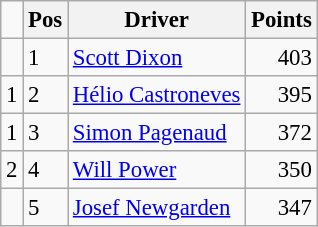<table class="wikitable" style="font-size: 95%;">
<tr>
<td></td>
<th>Pos</th>
<th>Driver</th>
<th>Points</th>
</tr>
<tr>
<td align="left"></td>
<td>1</td>
<td> <a href='#'>Scott Dixon</a></td>
<td align="right">403</td>
</tr>
<tr>
<td align="left"> 1</td>
<td>2</td>
<td> <a href='#'>Hélio Castroneves</a></td>
<td align="right">395</td>
</tr>
<tr>
<td align="left"> 1</td>
<td>3</td>
<td> <a href='#'>Simon Pagenaud</a></td>
<td align="right">372</td>
</tr>
<tr>
<td align="left"> 2</td>
<td>4</td>
<td> <a href='#'>Will Power</a></td>
<td align="right">350</td>
</tr>
<tr>
<td align="left"></td>
<td>5</td>
<td> <a href='#'>Josef Newgarden</a></td>
<td align="right">347</td>
</tr>
</table>
